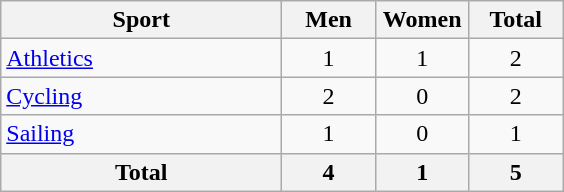<table class="wikitable sortable" style="text-align:center;">
<tr>
<th width=180>Sport</th>
<th width=55>Men</th>
<th width=55>Women</th>
<th width=55>Total</th>
</tr>
<tr>
<td align=left><a href='#'>Athletics</a></td>
<td>1</td>
<td>1</td>
<td>2</td>
</tr>
<tr>
<td align=left><a href='#'>Cycling</a></td>
<td>2</td>
<td>0</td>
<td>2</td>
</tr>
<tr>
<td align=left><a href='#'>Sailing</a></td>
<td>1</td>
<td>0</td>
<td>1</td>
</tr>
<tr>
<th>Total</th>
<th>4</th>
<th>1</th>
<th>5</th>
</tr>
</table>
